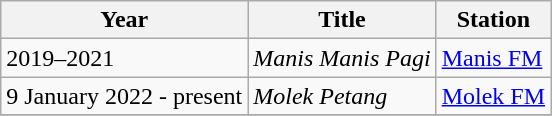<table class="wikitable">
<tr>
<th>Year</th>
<th>Title</th>
<th>Station</th>
</tr>
<tr>
<td>2019–2021</td>
<td><em>Manis Manis Pagi</em></td>
<td><a href='#'>Manis FM</a></td>
</tr>
<tr>
<td>9 January 2022 - present</td>
<td><em>Molek Petang</em></td>
<td><a href='#'>Molek FM</a></td>
</tr>
<tr>
</tr>
</table>
